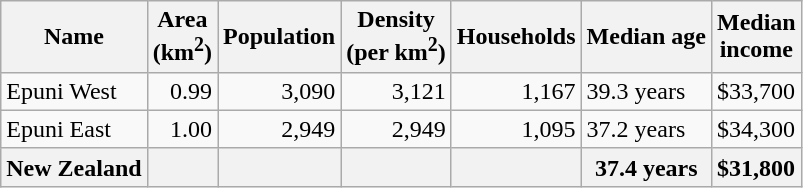<table class="wikitable">
<tr>
<th>Name</th>
<th>Area<br>(km<sup>2</sup>)</th>
<th>Population</th>
<th>Density<br>(per km<sup>2</sup>)</th>
<th>Households</th>
<th>Median age</th>
<th>Median<br>income</th>
</tr>
<tr>
<td>Epuni West</td>
<td style="text-align:right;">0.99</td>
<td style="text-align:right;">3,090</td>
<td style="text-align:right;">3,121</td>
<td style="text-align:right;">1,167</td>
<td>39.3 years</td>
<td>$33,700</td>
</tr>
<tr>
<td>Epuni East</td>
<td style="text-align:right;">1.00</td>
<td style="text-align:right;">2,949</td>
<td style="text-align:right;">2,949</td>
<td style="text-align:right;">1,095</td>
<td>37.2 years</td>
<td>$34,300</td>
</tr>
<tr>
<th>New Zealand</th>
<th></th>
<th></th>
<th></th>
<th></th>
<th>37.4 years</th>
<th style="text-align:left;">$31,800</th>
</tr>
</table>
